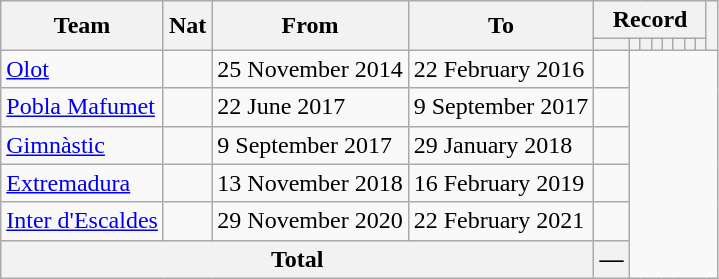<table class="wikitable" style="text-align: center">
<tr>
<th rowspan="2">Team</th>
<th rowspan="2">Nat</th>
<th rowspan="2">From</th>
<th rowspan="2">To</th>
<th colspan="8">Record</th>
<th rowspan=2></th>
</tr>
<tr>
<th></th>
<th></th>
<th></th>
<th></th>
<th></th>
<th></th>
<th></th>
<th></th>
</tr>
<tr>
<td align="left"><a href='#'>Olot</a></td>
<td></td>
<td align=left>25 November 2014</td>
<td align=left>22 February 2016<br></td>
<td></td>
</tr>
<tr>
<td align="left"><a href='#'>Pobla Mafumet</a></td>
<td></td>
<td align=left>22 June 2017</td>
<td align=left>9 September 2017<br></td>
<td></td>
</tr>
<tr>
<td align="left"><a href='#'>Gimnàstic</a></td>
<td></td>
<td align=left>9 September 2017</td>
<td align=left>29 January 2018<br></td>
<td></td>
</tr>
<tr>
<td align="left"><a href='#'>Extremadura</a></td>
<td></td>
<td align=left>13 November 2018</td>
<td align=left>16 February 2019<br></td>
<td></td>
</tr>
<tr>
<td align="left"><a href='#'>Inter d'Escaldes</a></td>
<td></td>
<td align=left>29 November 2020</td>
<td align=left>22 February 2021<br></td>
<td></td>
</tr>
<tr>
<th colspan="4">Total<br></th>
<th>—</th>
</tr>
</table>
